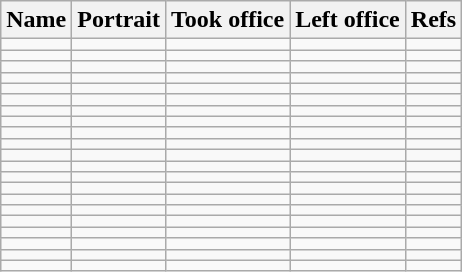<table class="wikitable plainrowheaders sortable" style="font-size:100%; text-align:left;">
<tr>
<th scope=col>Name</th>
<th scope=col class=unsortable>Portrait</th>
<th scope=col>Took office</th>
<th scope=col>Left office</th>
<th scope=col class=unsortable>Refs</th>
</tr>
<tr>
<td></td>
<td></td>
<td align=center></td>
<td align=center></td>
<td></td>
</tr>
<tr>
<td></td>
<td></td>
<td align=center></td>
<td align=center></td>
<td></td>
</tr>
<tr>
<td></td>
<td></td>
<td align=center></td>
<td align=center></td>
<td></td>
</tr>
<tr>
<td></td>
<td></td>
<td align=center></td>
<td align=center></td>
<td></td>
</tr>
<tr>
<td></td>
<td></td>
<td align=center></td>
<td align=center></td>
<td></td>
</tr>
<tr>
<td></td>
<td></td>
<td align=center></td>
<td align=center></td>
<td></td>
</tr>
<tr>
<td></td>
<td></td>
<td align=center></td>
<td align=center></td>
<td></td>
</tr>
<tr>
<td></td>
<td></td>
<td align=center></td>
<td align=center></td>
<td></td>
</tr>
<tr>
<td></td>
<td></td>
<td align=center></td>
<td align=center></td>
<td></td>
</tr>
<tr>
<td></td>
<td></td>
<td align=center></td>
<td align=center></td>
<td></td>
</tr>
<tr>
<td></td>
<td></td>
<td align=center></td>
<td align=center></td>
<td></td>
</tr>
<tr>
<td></td>
<td></td>
<td align=center></td>
<td align=center></td>
<td></td>
</tr>
<tr>
<td></td>
<td></td>
<td align=center></td>
<td align=center></td>
<td></td>
</tr>
<tr>
<td></td>
<td></td>
<td align=center></td>
<td align=center></td>
<td></td>
</tr>
<tr>
<td></td>
<td></td>
<td align=center></td>
<td align=center></td>
<td></td>
</tr>
<tr>
<td></td>
<td></td>
<td align=center></td>
<td align=center></td>
<td></td>
</tr>
<tr>
<td></td>
<td></td>
<td align=center></td>
<td align=center></td>
<td></td>
</tr>
<tr>
<td></td>
<td></td>
<td align=center></td>
<td align=center></td>
<td></td>
</tr>
<tr>
<td></td>
<td></td>
<td align=center></td>
<td align=center></td>
<td></td>
</tr>
<tr>
<td></td>
<td></td>
<td align=center></td>
<td align=center></td>
<td></td>
</tr>
<tr>
<td></td>
<td></td>
<td align=center></td>
<td align=center></td>
<td></td>
</tr>
</table>
